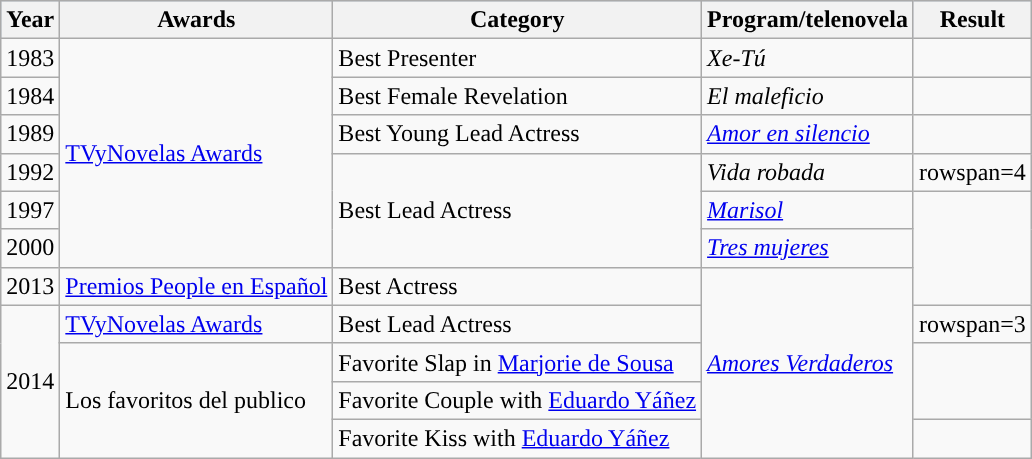<table class="wikitable">
<tr style="background:#b0c4de;">
<th>Year</th>
<th>Awards</th>
<th>Category</th>
<th>Program/telenovela</th>
<th>Result</th>
</tr>
<tr>
<td>1983</td>
<td rowspan=6><a href='#'>TVyNovelas Awards</a></td>
<td>Best Presenter</td>
<td><em>Xe-Tú</em></td>
<td></td>
</tr>
<tr>
<td>1984</td>
<td>Best Female Revelation</td>
<td><em>El maleficio</em></td>
<td></td>
</tr>
<tr>
<td>1989</td>
<td>Best Young Lead Actress</td>
<td><em><a href='#'>Amor en silencio</a></em></td>
<td></td>
</tr>
<tr>
<td>1992</td>
<td rowspan=3>Best Lead Actress</td>
<td><em>Vida robada</em></td>
<td>rowspan=4 </td>
</tr>
<tr>
<td>1997</td>
<td><em><a href='#'>Marisol</a></em></td>
</tr>
<tr>
<td>2000</td>
<td><em><a href='#'>Tres mujeres</a></em></td>
</tr>
<tr>
<td>2013</td>
<td><a href='#'>Premios People en Español</a></td>
<td>Best Actress</td>
<td rowspan=5><em><a href='#'>Amores Verdaderos</a></em></td>
</tr>
<tr>
<td rowspan=4>2014</td>
<td><a href='#'>TVyNovelas Awards</a></td>
<td>Best Lead Actress</td>
<td>rowspan=3 </td>
</tr>
<tr>
<td rowspan=3>Los favoritos del publico</td>
<td>Favorite Slap in <a href='#'>Marjorie de Sousa</a></td>
</tr>
<tr>
<td>Favorite Couple with <a href='#'>Eduardo Yáñez</a></td>
</tr>
<tr>
<td>Favorite Kiss with <a href='#'>Eduardo Yáñez</a></td>
<td></td>
</tr>
</table>
